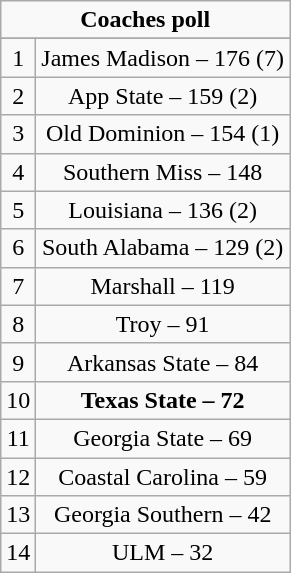<table class="wikitable" style="display: inline-table;">
<tr>
<td align="center" Colspan="3"><strong>Coaches poll</strong></td>
</tr>
<tr align="center">
</tr>
<tr align="center">
<td>1</td>
<td>James Madison – 176 (7)</td>
</tr>
<tr align="center">
<td>2</td>
<td>App State – 159 (2)</td>
</tr>
<tr align="center">
<td>3</td>
<td>Old Dominion – 154 (1)</td>
</tr>
<tr align="center">
<td>4</td>
<td>Southern Miss – 148</td>
</tr>
<tr align="center">
<td>5</td>
<td>Louisiana – 136 (2)</td>
</tr>
<tr align="center">
<td>6</td>
<td>South Alabama – 129 (2)</td>
</tr>
<tr align="center">
<td>7</td>
<td>Marshall – 119</td>
</tr>
<tr align="center">
<td>8</td>
<td>Troy – 91</td>
</tr>
<tr align="center">
<td>9</td>
<td>Arkansas State – 84</td>
</tr>
<tr align="center">
<td>10</td>
<td><strong>Texas State – 72</strong></td>
</tr>
<tr align="center">
<td>11</td>
<td>Georgia State – 69</td>
</tr>
<tr align="center">
<td>12</td>
<td>Coastal Carolina – 59</td>
</tr>
<tr align="center">
<td>13</td>
<td>Georgia Southern – 42</td>
</tr>
<tr align="center">
<td>14</td>
<td>ULM – 32</td>
</tr>
</table>
